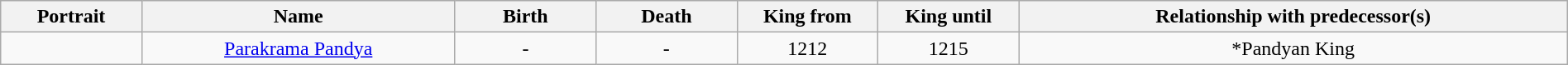<table width=100% class="wikitable">
<tr>
<th width=9%>Portrait</th>
<th width=20%>Name</th>
<th width=9%>Birth</th>
<th width=9%>Death</th>
<th width=9%>King from</th>
<th width=9%>King until</th>
<th width=35%>Relationship with predecessor(s)</th>
</tr>
<tr>
<td></td>
<td align="center"><a href='#'>Parakrama Pandya</a></td>
<td align="center">-</td>
<td align="center">-</td>
<td align="center">1212</td>
<td align="center">1215</td>
<td align="center">*Pandyan King</td>
</tr>
</table>
